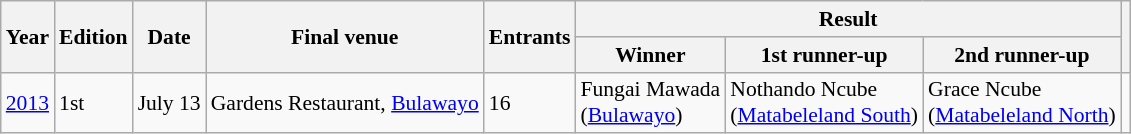<table class="wikitable defaultcenter col3left col4left" style="font-size: 90%";>
<tr>
<th rowspan=2>Year</th>
<th rowspan=2>Edition</th>
<th rowspan=2>Date</th>
<th rowspan=2>Final venue</th>
<th rowspan=2>Entrants</th>
<th colspan=3>Result</th>
<th rowspan=2></th>
</tr>
<tr>
<th>Winner</th>
<th>1st runner-up</th>
<th>2nd runner-up</th>
</tr>
<tr>
<td><a href='#'>2013</a></td>
<td>1st</td>
<td>July 13</td>
<td>Gardens Restaurant, <a href='#'>Bulawayo</a></td>
<td>16</td>
<td>Fungai Mawada<br>(<a href='#'>Bulawayo</a>)</td>
<td>Nothando Ncube<br>(<a href='#'>Matabeleland South</a>)</td>
<td>Grace Ncube<br>(<a href='#'>Matabeleland North</a>)</td>
<td></td>
</tr>
</table>
